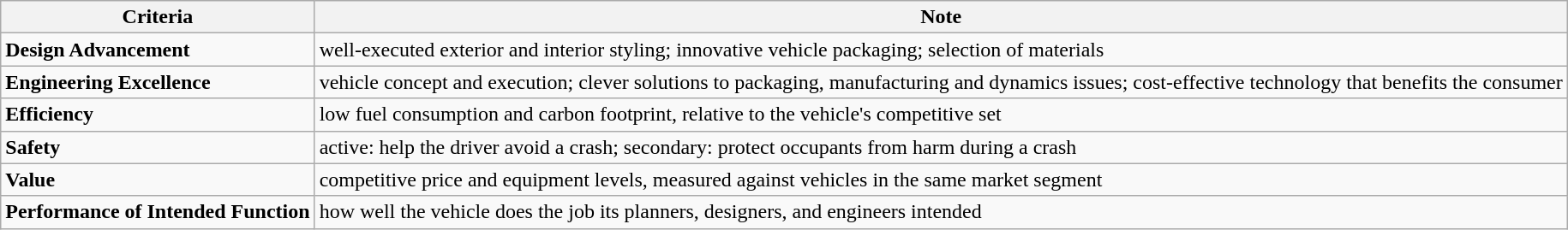<table class="wikitable">
<tr>
<th>Criteria</th>
<th>Note</th>
</tr>
<tr>
<td><strong>Design Advancement</strong></td>
<td>well-executed exterior and interior styling; innovative vehicle packaging; selection of materials</td>
</tr>
<tr>
<td><strong>Engineering Excellence</strong></td>
<td>vehicle concept and execution; clever solutions to packaging, manufacturing and dynamics issues; cost-effective technology that benefits the consumer</td>
</tr>
<tr>
<td><strong>Efficiency</strong></td>
<td>low fuel consumption and carbon footprint, relative to the vehicle's competitive set</td>
</tr>
<tr>
<td><strong>Safety</strong></td>
<td>active: help the driver avoid a crash; secondary: protect occupants from harm during a crash</td>
</tr>
<tr>
<td><strong>Value</strong></td>
<td>competitive price and equipment levels, measured against vehicles in the same market segment</td>
</tr>
<tr>
<td><strong>Performance of Intended Function</strong></td>
<td>how well the vehicle does the job its planners, designers, and engineers intended</td>
</tr>
</table>
